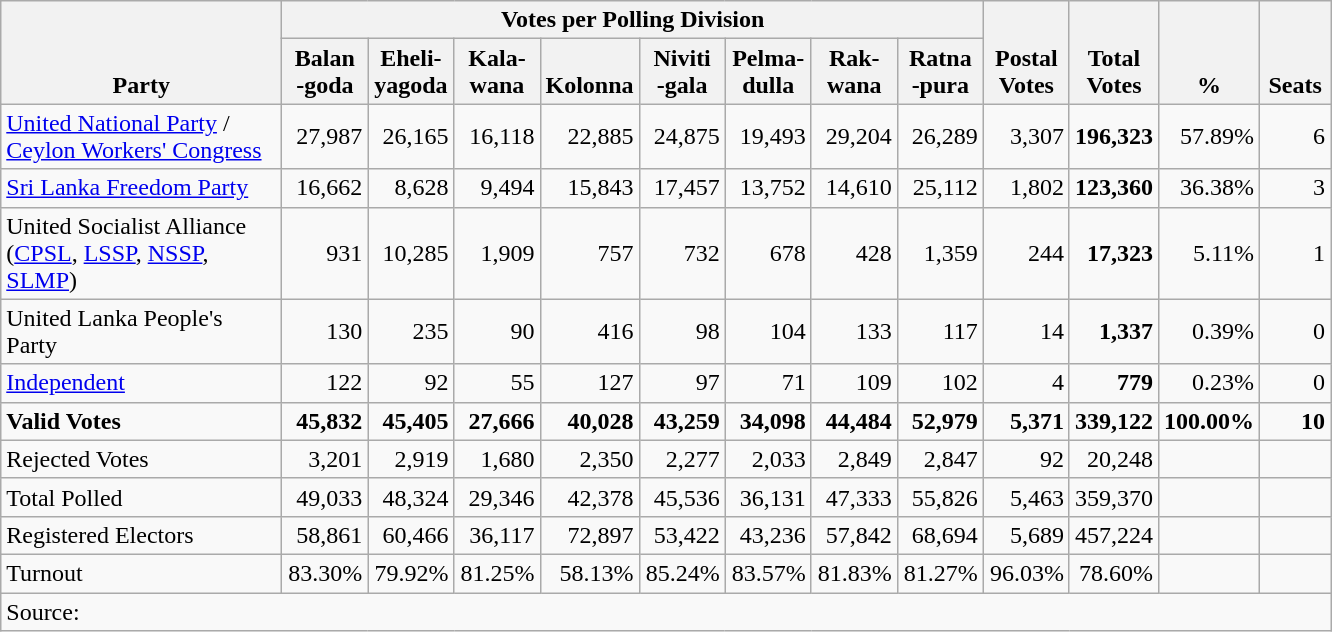<table class="wikitable" border="1" style="text-align:right;">
<tr>
<th align=left valign=bottom rowspan=2 width="180">Party</th>
<th colspan=8>Votes per Polling Division</th>
<th align=center valign=bottom rowspan=2 width="50">Postal<br>Votes</th>
<th align=center valign=bottom rowspan=2 width="50">Total Votes</th>
<th align=center valign=bottom rowspan=2 width="50">%</th>
<th align=center valign=bottom rowspan=2 width="40">Seats</th>
</tr>
<tr>
<th align=center valign=bottom width="50">Balan<br>-goda</th>
<th align=center valign=bottom width="50">Eheli-<br>yagoda</th>
<th align=center valign=bottom width="50">Kala-<br>wana</th>
<th align=center valign=bottom width="50">Kolonna</th>
<th align=center valign=bottom width="50">Niviti<br>-gala</th>
<th align=center valign=bottom width="50">Pelma-<br>dulla</th>
<th align=center valign=bottom width="50">Rak-<br>wana</th>
<th align=center valign=bottom width="50">Ratna<br>-pura</th>
</tr>
<tr>
<td align=left><a href='#'>United National Party</a> /<br><a href='#'>Ceylon Workers' Congress</a></td>
<td>27,987</td>
<td>26,165</td>
<td>16,118</td>
<td>22,885</td>
<td>24,875</td>
<td>19,493</td>
<td>29,204</td>
<td>26,289</td>
<td>3,307</td>
<td><strong>196,323</strong></td>
<td>57.89%</td>
<td>6</td>
</tr>
<tr>
<td align=left><a href='#'>Sri Lanka Freedom Party</a></td>
<td>16,662</td>
<td>8,628</td>
<td>9,494</td>
<td>15,843</td>
<td>17,457</td>
<td>13,752</td>
<td>14,610</td>
<td>25,112</td>
<td>1,802</td>
<td><strong>123,360</strong></td>
<td>36.38%</td>
<td>3</td>
</tr>
<tr>
<td align=left>United Socialist Alliance<br>(<a href='#'>CPSL</a>, <a href='#'>LSSP</a>, <a href='#'>NSSP</a>, <a href='#'>SLMP</a>)</td>
<td>931</td>
<td>10,285</td>
<td>1,909</td>
<td>757</td>
<td>732</td>
<td>678</td>
<td>428</td>
<td>1,359</td>
<td>244</td>
<td><strong>17,323</strong></td>
<td>5.11%</td>
<td>1</td>
</tr>
<tr>
<td align=left>United Lanka People's Party</td>
<td>130</td>
<td>235</td>
<td>90</td>
<td>416</td>
<td>98</td>
<td>104</td>
<td>133</td>
<td>117</td>
<td>14</td>
<td><strong>1,337</strong></td>
<td>0.39%</td>
<td>0</td>
</tr>
<tr>
<td align=left><a href='#'>Independent</a></td>
<td>122</td>
<td>92</td>
<td>55</td>
<td>127</td>
<td>97</td>
<td>71</td>
<td>109</td>
<td>102</td>
<td>4</td>
<td><strong>779</strong></td>
<td>0.23%</td>
<td>0</td>
</tr>
<tr>
<td align=left><strong>Valid Votes</strong></td>
<td><strong>45,832</strong></td>
<td><strong>45,405</strong></td>
<td><strong>27,666</strong></td>
<td><strong>40,028</strong></td>
<td><strong>43,259</strong></td>
<td><strong>34,098</strong></td>
<td><strong>44,484</strong></td>
<td><strong>52,979</strong></td>
<td><strong>5,371</strong></td>
<td><strong>339,122</strong></td>
<td><strong>100.00%</strong></td>
<td><strong>10</strong></td>
</tr>
<tr>
<td align=left>Rejected Votes</td>
<td>3,201</td>
<td>2,919</td>
<td>1,680</td>
<td>2,350</td>
<td>2,277</td>
<td>2,033</td>
<td>2,849</td>
<td>2,847</td>
<td>92</td>
<td>20,248</td>
<td></td>
<td></td>
</tr>
<tr>
<td align=left>Total Polled</td>
<td>49,033</td>
<td>48,324</td>
<td>29,346</td>
<td>42,378</td>
<td>45,536</td>
<td>36,131</td>
<td>47,333</td>
<td>55,826</td>
<td>5,463</td>
<td>359,370</td>
<td></td>
<td></td>
</tr>
<tr>
<td align=left>Registered Electors</td>
<td>58,861</td>
<td>60,466</td>
<td>36,117</td>
<td>72,897</td>
<td>53,422</td>
<td>43,236</td>
<td>57,842</td>
<td>68,694</td>
<td>5,689</td>
<td>457,224</td>
<td></td>
<td></td>
</tr>
<tr>
<td align=left>Turnout</td>
<td>83.30%</td>
<td>79.92%</td>
<td>81.25%</td>
<td>58.13%</td>
<td>85.24%</td>
<td>83.57%</td>
<td>81.83%</td>
<td>81.27%</td>
<td>96.03%</td>
<td>78.60%</td>
<td></td>
<td></td>
</tr>
<tr>
<td align=left colspan=14>Source:</td>
</tr>
</table>
